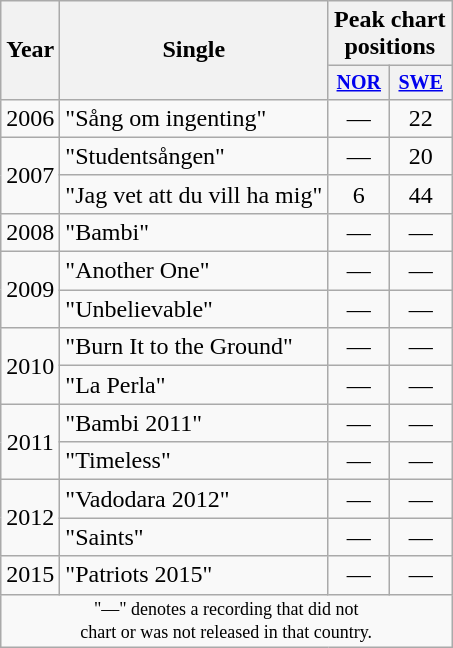<table class="wikitable" style="text-align:center;">
<tr>
<th rowspan="2">Year</th>
<th rowspan="2">Single</th>
<th colspan="2">Peak chart positions</th>
</tr>
<tr style="font-size:smaller;">
<th width="35"><a href='#'>NOR</a><br></th>
<th width="35"><a href='#'>SWE</a><br></th>
</tr>
<tr>
<td>2006</td>
<td align="left">"Sång om ingenting"</td>
<td>—</td>
<td>22</td>
</tr>
<tr>
<td rowspan=2>2007</td>
<td align="left">"Studentsången"</td>
<td>—</td>
<td>20</td>
</tr>
<tr>
<td align="left">"Jag vet att du vill ha mig"</td>
<td>6</td>
<td>44</td>
</tr>
<tr>
<td>2008</td>
<td align="left">"Bambi"</td>
<td>—</td>
<td>—</td>
</tr>
<tr>
<td rowspan=2>2009</td>
<td align="left">"Another One"</td>
<td>—</td>
<td>—</td>
</tr>
<tr>
<td align="left">"Unbelievable"</td>
<td>—</td>
<td>—</td>
</tr>
<tr>
<td rowspan=2>2010</td>
<td align="left">"Burn It to the Ground"</td>
<td>—</td>
<td>—</td>
</tr>
<tr>
<td align="left">"La Perla"</td>
<td>—</td>
<td>—</td>
</tr>
<tr>
<td rowspan=2>2011</td>
<td align="left">"Bambi 2011"</td>
<td>—</td>
<td>—</td>
</tr>
<tr>
<td align="left">"Timeless"</td>
<td>—</td>
<td>—</td>
</tr>
<tr>
<td rowspan=2>2012</td>
<td align="left">"Vadodara 2012"</td>
<td>—</td>
<td>—</td>
</tr>
<tr>
<td align="left">"Saints"</td>
<td>—</td>
<td>—</td>
</tr>
<tr>
<td>2015</td>
<td align="left">"Patriots 2015"</td>
<td>—</td>
<td>—</td>
</tr>
<tr>
<td colspan="4" style="font-size:9pt">"—" denotes a recording that did not<br>chart or was not released in that country.</td>
</tr>
</table>
